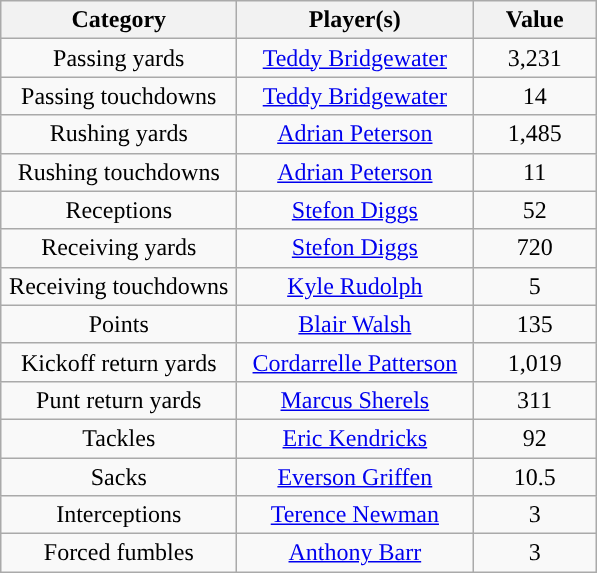<table class="wikitable" style="text-align:center">
<tr>
<th width=150px>Category</th>
<th width=150px>Player(s)</th>
<th width=75px>Value</th>
</tr>
<tr>
<td>Passing yards</td>
<td><a href='#'>Teddy Bridgewater</a></td>
<td>3,231</td>
</tr>
<tr>
<td>Passing touchdowns</td>
<td><a href='#'>Teddy Bridgewater</a></td>
<td>14</td>
</tr>
<tr>
<td>Rushing yards</td>
<td><a href='#'>Adrian Peterson</a></td>
<td>1,485</td>
</tr>
<tr>
<td>Rushing touchdowns</td>
<td><a href='#'>Adrian Peterson</a></td>
<td>11</td>
</tr>
<tr>
<td>Receptions</td>
<td><a href='#'>Stefon Diggs</a></td>
<td>52</td>
</tr>
<tr>
<td>Receiving yards</td>
<td><a href='#'>Stefon Diggs</a></td>
<td>720</td>
</tr>
<tr>
<td>Receiving touchdowns</td>
<td><a href='#'>Kyle Rudolph</a></td>
<td>5</td>
</tr>
<tr>
<td>Points</td>
<td><a href='#'>Blair Walsh</a></td>
<td>135</td>
</tr>
<tr>
<td>Kickoff return yards</td>
<td><a href='#'>Cordarrelle Patterson</a></td>
<td>1,019</td>
</tr>
<tr>
<td>Punt return yards</td>
<td><a href='#'>Marcus Sherels</a></td>
<td>311</td>
</tr>
<tr>
<td>Tackles</td>
<td><a href='#'>Eric Kendricks</a></td>
<td>92</td>
</tr>
<tr>
<td>Sacks</td>
<td><a href='#'>Everson Griffen</a></td>
<td>10.5</td>
</tr>
<tr>
<td>Interceptions</td>
<td><a href='#'>Terence Newman</a></td>
<td>3</td>
</tr>
<tr>
<td>Forced fumbles</td>
<td><a href='#'>Anthony Barr</a></td>
<td>3</td>
</tr>
</table>
